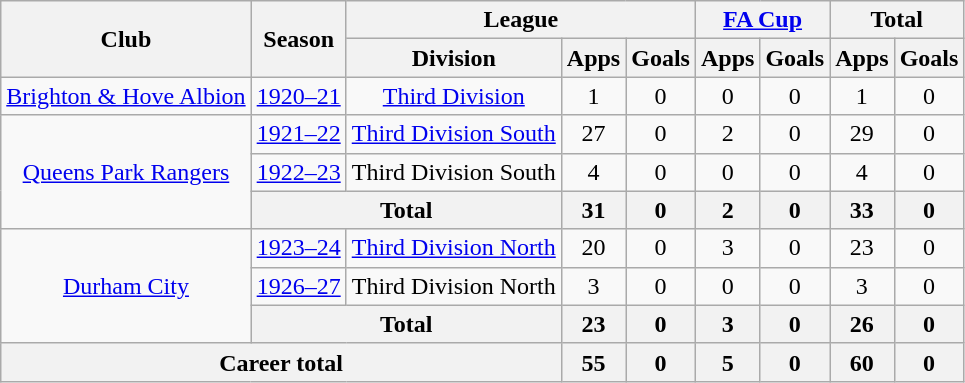<table class=wikitable style=text-align:center>
<tr>
<th rowspan=2>Club</th>
<th rowspan=2>Season</th>
<th colspan=3>League</th>
<th colspan=2><a href='#'>FA Cup</a></th>
<th colspan=2>Total</th>
</tr>
<tr>
<th>Division</th>
<th>Apps</th>
<th>Goals</th>
<th>Apps</th>
<th>Goals</th>
<th>Apps</th>
<th>Goals</th>
</tr>
<tr>
<td><a href='#'>Brighton & Hove Albion</a></td>
<td><a href='#'>1920–21</a></td>
<td><a href='#'>Third Division</a></td>
<td>1</td>
<td>0</td>
<td>0</td>
<td>0</td>
<td>1</td>
<td>0</td>
</tr>
<tr>
<td rowspan=3><a href='#'>Queens Park Rangers</a></td>
<td><a href='#'>1921–22</a></td>
<td><a href='#'>Third Division South</a></td>
<td>27</td>
<td>0</td>
<td>2</td>
<td>0</td>
<td>29</td>
<td>0</td>
</tr>
<tr>
<td><a href='#'>1922–23</a></td>
<td>Third Division South</td>
<td>4</td>
<td>0</td>
<td>0</td>
<td>0</td>
<td>4</td>
<td>0</td>
</tr>
<tr>
<th colspan=2>Total</th>
<th>31</th>
<th>0</th>
<th>2</th>
<th>0</th>
<th>33</th>
<th>0</th>
</tr>
<tr>
<td rowspan=3><a href='#'>Durham City</a></td>
<td><a href='#'>1923–24</a></td>
<td><a href='#'>Third Division North</a></td>
<td>20</td>
<td>0</td>
<td>3</td>
<td>0</td>
<td>23</td>
<td>0</td>
</tr>
<tr>
<td><a href='#'>1926–27</a></td>
<td>Third Division North</td>
<td>3</td>
<td>0</td>
<td>0</td>
<td>0</td>
<td>3</td>
<td>0</td>
</tr>
<tr>
<th colspan=2>Total</th>
<th>23</th>
<th>0</th>
<th>3</th>
<th>0</th>
<th>26</th>
<th>0</th>
</tr>
<tr>
<th colspan=3>Career total</th>
<th>55</th>
<th>0</th>
<th>5</th>
<th>0</th>
<th>60</th>
<th>0</th>
</tr>
</table>
